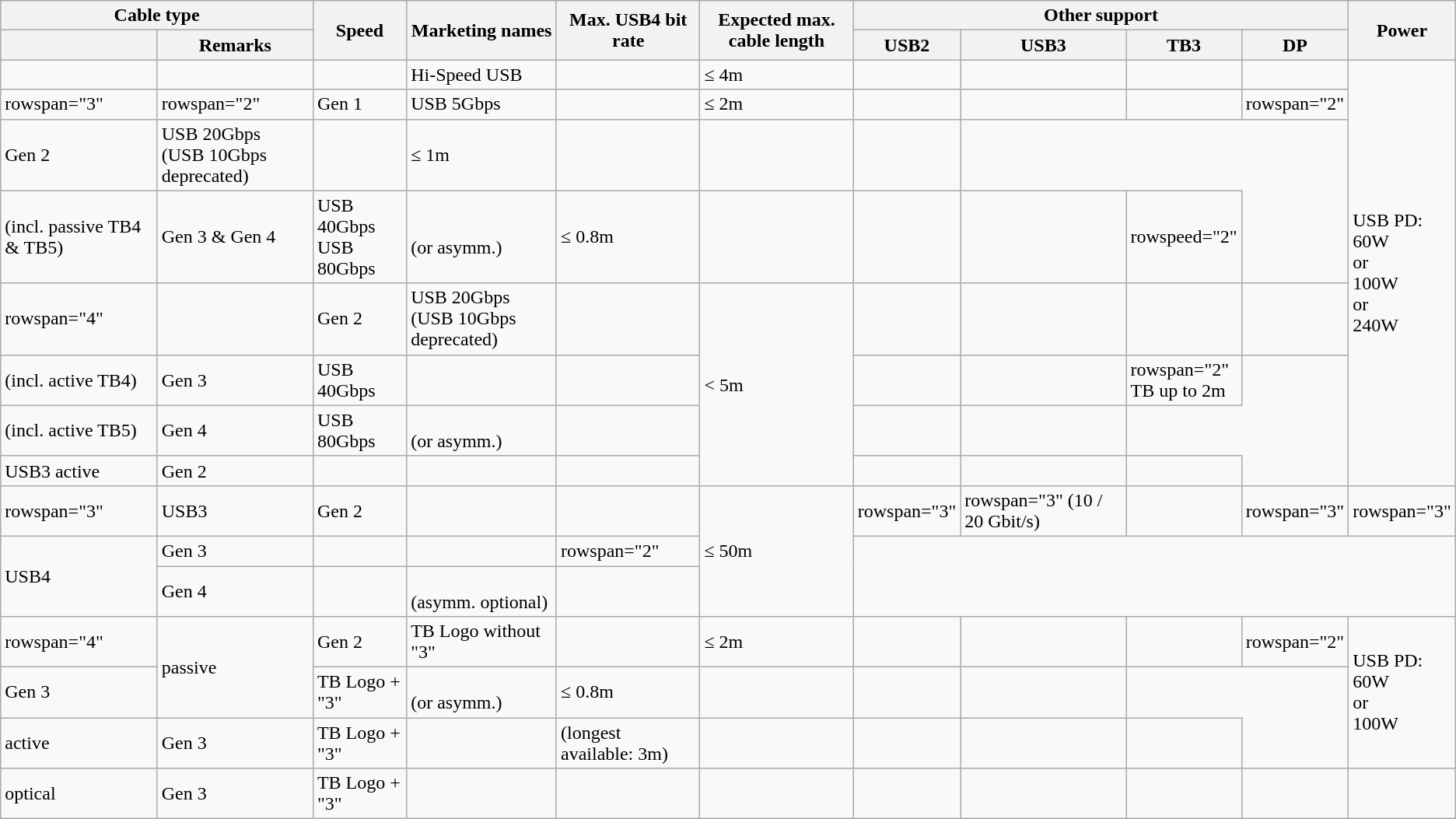<table class="wikitable hover-highlight">
<tr>
<th colspan="2">Cable type</th>
<th rowspan="2">Speed</th>
<th rowspan="2">Marketing names</th>
<th rowspan="2">Max. USB4 bit rate</th>
<th rowspan="2">Expected max. cable length</th>
<th colspan="4">Other support</th>
<th rowspan="2">Power</th>
</tr>
<tr>
<th></th>
<th>Remarks</th>
<th>USB2</th>
<th>USB3</th>
<th>TB3</th>
<th>DP</th>
</tr>
<tr>
<td></td>
<td></td>
<td></td>
<td>Hi-Speed USB</td>
<td></td>
<td>≤ 4m</td>
<td></td>
<td></td>
<td></td>
<td></td>
<td rowspan="8">USB PD:<br>60W<br>or<br>100W<br>or<br>240W</td>
</tr>
<tr>
<td>rowspan="3" </td>
<td>rowspan="2" </td>
<td>Gen 1</td>
<td>USB 5Gbps</td>
<td></td>
<td>≤ 2m</td>
<td></td>
<td></td>
<td></td>
<td>rowspan="2" </td>
</tr>
<tr>
<td>Gen 2</td>
<td>USB 20Gbps<br>(USB 10Gbps deprecated)</td>
<td></td>
<td>≤ 1m</td>
<td></td>
<td></td>
<td></td>
</tr>
<tr>
<td>(incl. passive TB4 & TB5)</td>
<td>Gen 3 & Gen 4</td>
<td>USB 40Gbps<br>USB 80Gbps</td>
<td><br>(or asymm.)</td>
<td>≤ 0.8m</td>
<td></td>
<td></td>
<td></td>
<td>rowspeed="2" </td>
</tr>
<tr>
<td>rowspan="4" </td>
<td></td>
<td>Gen 2</td>
<td>USB 20Gbps<br>(USB 10Gbps deprecated)</td>
<td></td>
<td rowspan="4">< 5m</td>
<td></td>
<td></td>
<td></td>
<td></td>
</tr>
<tr>
<td>(incl. active TB4)</td>
<td>Gen 3</td>
<td>USB 40Gbps</td>
<td></td>
<td></td>
<td></td>
<td></td>
<td>rowspan="2" <br>TB up to 2m</td>
</tr>
<tr>
<td>(incl. active TB5)</td>
<td>Gen 4</td>
<td>USB 80Gbps</td>
<td><br>(or asymm.)</td>
<td></td>
<td></td>
<td></td>
</tr>
<tr>
<td>USB3 active</td>
<td>Gen 2</td>
<td></td>
<td></td>
<td></td>
<td></td>
<td></td>
<td></td>
</tr>
<tr>
<td>rowspan="3" </td>
<td>USB3</td>
<td>Gen 2</td>
<td></td>
<td></td>
<td rowspan="3">≤ 50m</td>
<td>rowspan="3" </td>
<td>rowspan="3"  (10 / 20 Gbit/s)</td>
<td></td>
<td>rowspan="3" </td>
<td>rowspan="3" </td>
</tr>
<tr>
<td rowspan="2">USB4</td>
<td>Gen 3</td>
<td></td>
<td></td>
<td>rowspan="2" </td>
</tr>
<tr>
<td>Gen 4</td>
<td></td>
<td><br>(asymm. optional)</td>
</tr>
<tr>
<td>rowspan="4" </td>
<td rowspan="2">passive</td>
<td>Gen 2</td>
<td>TB Logo without "3"</td>
<td></td>
<td>≤ 2m</td>
<td></td>
<td></td>
<td></td>
<td>rowspan="2" </td>
<td rowspan="3">USB PD:<br>60W<br>or<br>100W</td>
</tr>
<tr>
<td>Gen 3</td>
<td>TB Logo + "3"</td>
<td><br>(or asymm.)</td>
<td>≤ 0.8m</td>
<td></td>
<td></td>
<td></td>
</tr>
<tr>
<td>active</td>
<td>Gen 3</td>
<td>TB Logo + "3"</td>
<td></td>
<td>(longest available: 3m)</td>
<td></td>
<td></td>
<td></td>
<td></td>
</tr>
<tr>
<td>optical</td>
<td>Gen 3</td>
<td>TB Logo + "3"</td>
<td></td>
<td></td>
<td></td>
<td></td>
<td></td>
<td></td>
<td></td>
</tr>
</table>
